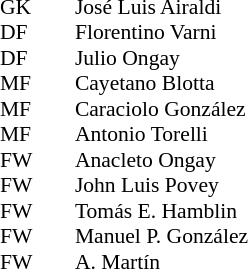<table cellspacing="0" cellpadding="0" style="font-size:90%; margin:0.2em auto;">
<tr>
<th width="25"></th>
<th width="25"></th>
</tr>
<tr>
<td>GK</td>
<td></td>
<td> José Luis Airaldi</td>
</tr>
<tr>
<td>DF</td>
<td></td>
<td> Florentino Varni</td>
</tr>
<tr>
<td>DF</td>
<td></td>
<td> Julio Ongay</td>
</tr>
<tr>
<td>MF</td>
<td></td>
<td> Cayetano Blotta</td>
</tr>
<tr>
<td>MF</td>
<td></td>
<td> Caraciolo González</td>
</tr>
<tr>
<td>MF</td>
<td></td>
<td> Antonio Torelli</td>
</tr>
<tr>
<td>FW</td>
<td></td>
<td> Anacleto Ongay</td>
</tr>
<tr>
<td>FW</td>
<td></td>
<td> John Luis Povey</td>
</tr>
<tr>
<td>FW</td>
<td></td>
<td> Tomás E. Hamblin</td>
</tr>
<tr>
<td>FW</td>
<td></td>
<td> Manuel P. González</td>
</tr>
<tr>
<td>FW</td>
<td></td>
<td> A. Martín</td>
</tr>
</table>
